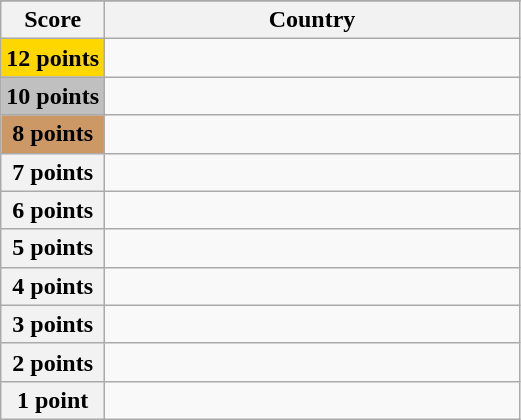<table class="wikitable">
<tr>
</tr>
<tr>
<th scope="col" width="20%">Score</th>
<th scope="col">Country</th>
</tr>
<tr>
<th scope="row" style="background:gold">12 points</th>
<td></td>
</tr>
<tr>
<th scope="row" style="background:silver">10 points</th>
<td></td>
</tr>
<tr>
<th scope="row" style="background:#CC9966">8 points</th>
<td></td>
</tr>
<tr>
<th scope="row">7 points</th>
<td></td>
</tr>
<tr>
<th scope="row">6 points</th>
<td></td>
</tr>
<tr>
<th scope="row">5 points</th>
<td></td>
</tr>
<tr>
<th scope="row">4 points</th>
<td></td>
</tr>
<tr>
<th scope="row">3 points</th>
<td></td>
</tr>
<tr>
<th scope="row">2 points</th>
<td></td>
</tr>
<tr>
<th scope="row">1 point</th>
<td></td>
</tr>
</table>
